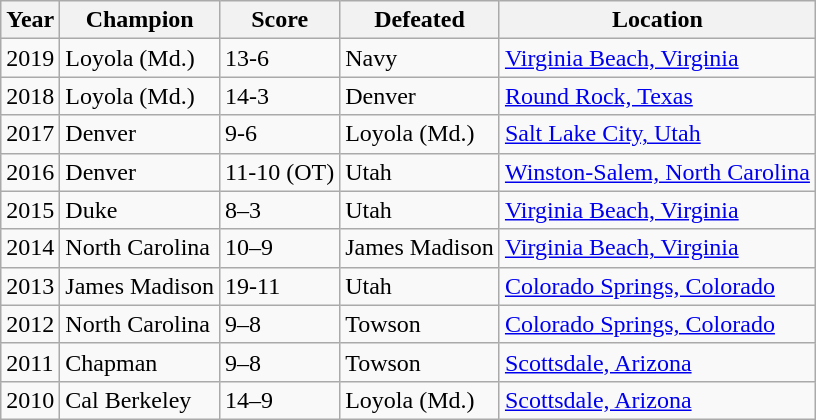<table class="wikitable">
<tr>
<th>Year</th>
<th>Champion</th>
<th>Score</th>
<th>Defeated</th>
<th>Location</th>
</tr>
<tr>
<td>2019</td>
<td>Loyola (Md.)</td>
<td>13-6</td>
<td>Navy</td>
<td><a href='#'>Virginia Beach, Virginia</a></td>
</tr>
<tr>
<td>2018</td>
<td>Loyola (Md.)</td>
<td>14-3</td>
<td>Denver</td>
<td><a href='#'>Round Rock, Texas</a></td>
</tr>
<tr>
<td>2017</td>
<td>Denver</td>
<td>9-6</td>
<td>Loyola (Md.)</td>
<td><a href='#'>Salt Lake City, Utah</a></td>
</tr>
<tr>
<td>2016</td>
<td>Denver</td>
<td>11-10 (OT)</td>
<td>Utah</td>
<td><a href='#'>Winston-Salem, North Carolina</a></td>
</tr>
<tr>
<td>2015</td>
<td>Duke</td>
<td>8–3</td>
<td>Utah</td>
<td><a href='#'>Virginia Beach, Virginia</a></td>
</tr>
<tr>
<td>2014</td>
<td>North Carolina</td>
<td>10–9</td>
<td>James Madison</td>
<td><a href='#'>Virginia Beach, Virginia</a></td>
</tr>
<tr>
<td>2013</td>
<td>James Madison</td>
<td>19-11</td>
<td>Utah</td>
<td><a href='#'>Colorado Springs, Colorado</a></td>
</tr>
<tr>
<td>2012</td>
<td>North Carolina</td>
<td>9–8</td>
<td>Towson</td>
<td><a href='#'>Colorado Springs, Colorado</a></td>
</tr>
<tr>
<td>2011</td>
<td>Chapman</td>
<td>9–8</td>
<td>Towson</td>
<td><a href='#'>Scottsdale, Arizona</a></td>
</tr>
<tr>
<td>2010</td>
<td>Cal Berkeley</td>
<td>14–9</td>
<td>Loyola (Md.)</td>
<td><a href='#'>Scottsdale, Arizona</a></td>
</tr>
</table>
